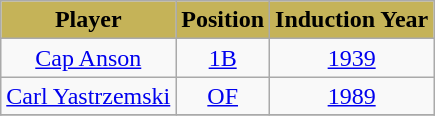<table class="wikitable" style="text-align:center;">
<tr>
<th style="background: #C5B358;">Player</th>
<th style="background: #C5B358;">Position</th>
<th style="background: #C5B358;">Induction Year</th>
</tr>
<tr>
<td><a href='#'>Cap Anson</a></td>
<td><a href='#'>1B</a></td>
<td><a href='#'>1939</a></td>
</tr>
<tr>
<td><a href='#'>Carl Yastrzemski</a></td>
<td><a href='#'>OF</a></td>
<td><a href='#'>1989</a></td>
</tr>
<tr>
</tr>
</table>
